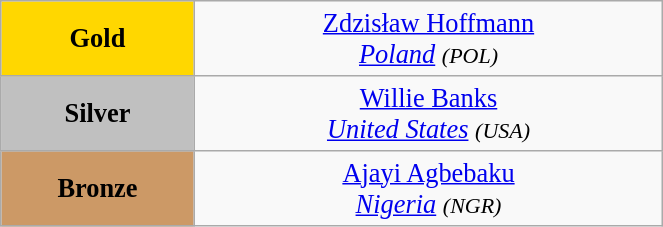<table class="wikitable" style=" text-align:center; font-size:110%;" width="35%">
<tr>
<td bgcolor="gold"><strong>Gold</strong></td>
<td> <a href='#'>Zdzisław Hoffmann</a><br><em><a href='#'>Poland</a> <small>(POL)</small></em></td>
</tr>
<tr>
<td bgcolor="silver"><strong>Silver</strong></td>
<td> <a href='#'>Willie Banks</a><br><em><a href='#'>United States</a> <small>(USA)</small></em></td>
</tr>
<tr>
<td bgcolor="CC9966"><strong>Bronze</strong></td>
<td> <a href='#'>Ajayi Agbebaku</a><br><em><a href='#'>Nigeria</a> <small>(NGR)</small></em></td>
</tr>
</table>
